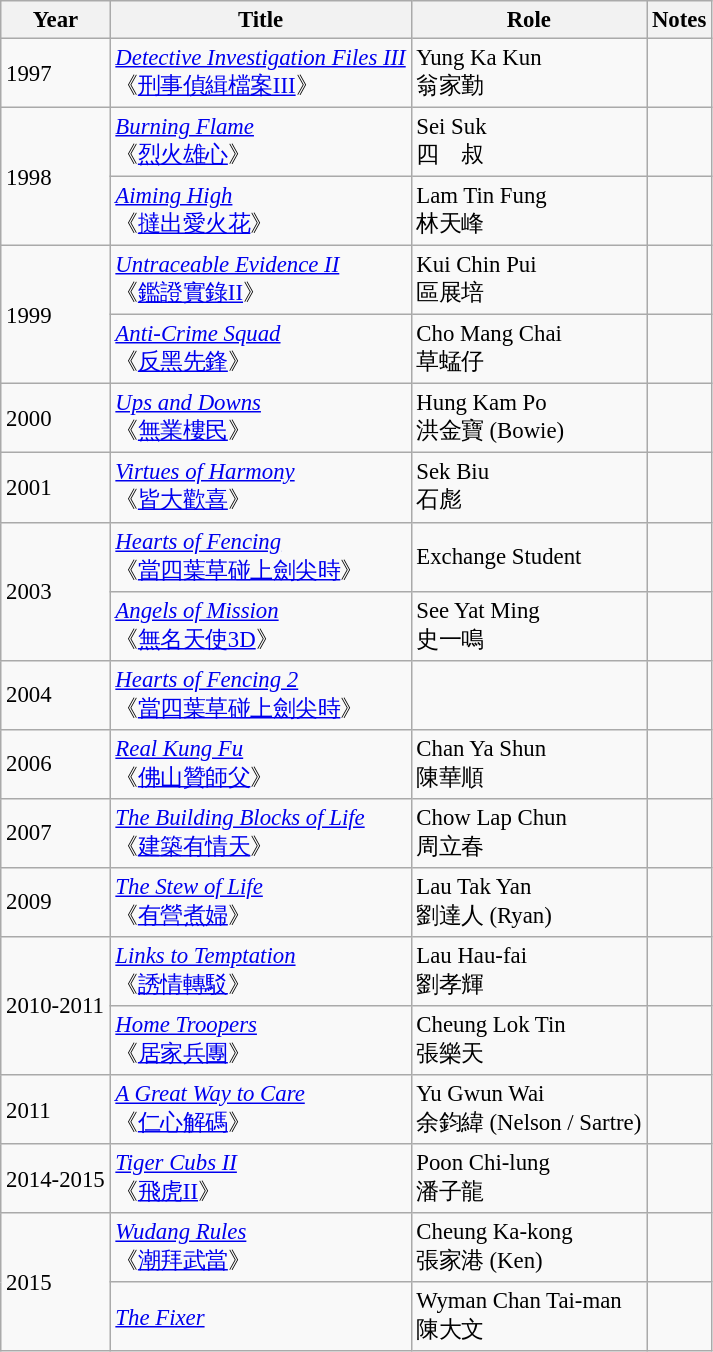<table class="wikitable" style="font-size: 95%;">
<tr>
<th>Year</th>
<th>Title</th>
<th>Role</th>
<th>Notes</th>
</tr>
<tr>
<td>1997</td>
<td><em><a href='#'>Detective Investigation Files III</a></em> <br> 《<a href='#'>刑事偵緝檔案III</a>》</td>
<td>Yung Ka Kun <br> 翁家勤</td>
<td></td>
</tr>
<tr>
<td rowspan="2">1998</td>
<td><em><a href='#'>Burning Flame</a></em> <br> 《<a href='#'>烈火雄心</a>》</td>
<td>Sei Suk <br> 四　叔</td>
<td></td>
</tr>
<tr>
<td><em><a href='#'>Aiming High</a></em> <br> 《<a href='#'>撻出愛火花</a>》</td>
<td>Lam Tin Fung <br> 林天峰</td>
<td></td>
</tr>
<tr>
<td rowspan="2">1999</td>
<td><em><a href='#'>Untraceable Evidence II</a></em> <br> 《<a href='#'>鑑證實錄II</a>》</td>
<td>Kui Chin Pui <br> 區展培</td>
<td></td>
</tr>
<tr>
<td><em><a href='#'>Anti-Crime Squad</a></em> <br> 《<a href='#'>反黑先鋒</a>》</td>
<td>Cho Mang Chai <br> 草蜢仔</td>
<td></td>
</tr>
<tr>
<td>2000</td>
<td><em><a href='#'>Ups and Downs</a></em> <br> 《<a href='#'>無業樓民</a>》</td>
<td>Hung Kam Po <br> 洪金寶 (Bowie)</td>
<td></td>
</tr>
<tr>
<td>2001</td>
<td><em><a href='#'>Virtues of Harmony</a></em> <br> 《<a href='#'>皆大歡喜</a>》</td>
<td>Sek Biu <br> 石彪</td>
<td></td>
</tr>
<tr>
<td rowspan="2">2003</td>
<td><em><a href='#'>Hearts of Fencing</a></em> <br> 《<a href='#'>當四葉草碰上劍尖時</a>》</td>
<td>Exchange Student</td>
<td></td>
</tr>
<tr>
<td><em><a href='#'>Angels of Mission</a></em> <br> 《<a href='#'>無名天使3D</a>》</td>
<td>See Yat Ming <br> 史一鳴</td>
<td></td>
</tr>
<tr>
<td>2004</td>
<td><em><a href='#'>Hearts of Fencing 2</a></em> <br> 《<a href='#'>當四葉草碰上劍尖時</a>》</td>
<td></td>
<td></td>
</tr>
<tr>
<td>2006</td>
<td><em><a href='#'>Real Kung Fu</a></em> <br> 《<a href='#'>佛山贊師父</a>》</td>
<td>Chan Ya Shun <br> 陳華順</td>
<td></td>
</tr>
<tr>
<td>2007</td>
<td><em><a href='#'>The Building Blocks of Life</a></em> <br> 《<a href='#'>建築有情天</a>》</td>
<td>Chow Lap Chun <br> 周立春</td>
<td></td>
</tr>
<tr>
<td>2009</td>
<td><em><a href='#'>The Stew of Life</a></em> <br> 《<a href='#'>有營煮婦</a>》</td>
<td>Lau Tak Yan <br> 劉達人 (Ryan)</td>
<td></td>
</tr>
<tr>
<td rowspan="2">2010-2011</td>
<td><em><a href='#'>Links to Temptation</a></em> <br> 《<a href='#'>誘情轉駁</a>》</td>
<td>Lau Hau-fai <br> 劉孝輝</td>
<td></td>
</tr>
<tr>
<td><em><a href='#'>Home Troopers</a></em> <br> 《<a href='#'>居家兵團</a>》</td>
<td>Cheung Lok Tin <br> 張樂天</td>
<td></td>
</tr>
<tr>
<td>2011</td>
<td><em><a href='#'>A Great Way to Care</a></em> <br> 《<a href='#'>仁心解碼</a>》</td>
<td>Yu Gwun Wai <br> 余鈞緯 (Nelson / Sartre)</td>
<td></td>
</tr>
<tr>
<td>2014-2015</td>
<td><em><a href='#'>Tiger Cubs II</a></em><br> 《<a href='#'>飛虎II</a>》</td>
<td>Poon Chi-lung <br> 潘子龍</td>
<td></td>
</tr>
<tr>
<td rowspan=2>2015</td>
<td><em><a href='#'>Wudang Rules</a></em><br> 《<a href='#'>潮拜武當</a>》</td>
<td>Cheung Ka-kong<br> 張家港 (Ken)</td>
<td></td>
</tr>
<tr>
<td><em><a href='#'>The Fixer</a></em></td>
<td>Wyman Chan Tai-man <br> 陳大文</td>
<td></td>
</tr>
</table>
